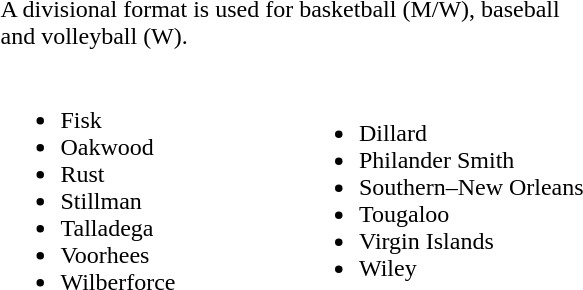<table width=400 style="float:right">
<tr>
<td colspan=2>A divisional format is used for basketball (M/W), baseball and volleyball (W).</td>
</tr>
<tr>
<td width=50%><br><ul><li>Fisk</li><li>Oakwood</li><li>Rust</li><li>Stillman</li><li>Talladega</li><li>Voorhees</li><li>Wilberforce</li></ul></td>
<td width=50%><br><ul><li>Dillard</li><li>Philander Smith</li><li>Southern–New Orleans</li><li>Tougaloo</li><li>Virgin Islands</li><li>Wiley</li></ul></td>
</tr>
</table>
